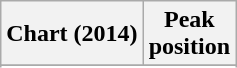<table class="wikitable sortable plainrowheaders" style="text-align:center">
<tr>
<th>Chart (2014)</th>
<th>Peak<br>position</th>
</tr>
<tr>
</tr>
<tr>
</tr>
</table>
